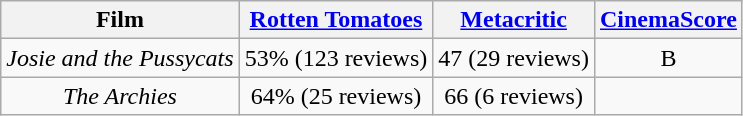<table class="wikitable sortable"  border="1" style="text-align: center;">
<tr>
<th>Film</th>
<th><a href='#'>Rotten Tomatoes</a></th>
<th><a href='#'>Metacritic</a></th>
<th><a href='#'>CinemaScore</a></th>
</tr>
<tr>
<td><em>Josie and the Pussycats</em></td>
<td>53% (123 reviews)</td>
<td>47 (29 reviews)</td>
<td>B</td>
</tr>
<tr>
<td><em>The Archies</em></td>
<td>64% (25 reviews)</td>
<td>66 (6 reviews)</td>
<td></td>
</tr>
</table>
